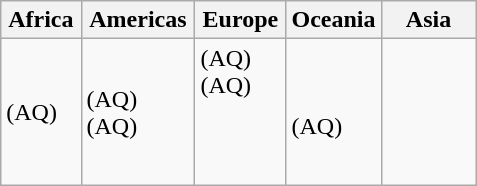<table class="wikitable">
<tr>
<th>Africa</th>
<th>Americas</th>
<th>Europe</th>
<th style="width:20%;">Oceania</th>
<th style="width:20%;">Asia</th>
</tr>
<tr>
<td> (AQ)</td>
<td> (AQ)<br> (AQ)</td>
<td> (AQ)<br> (AQ)<br><br><br><br></td>
<td><br> (AQ)<br></td>
<td><br></td>
</tr>
</table>
